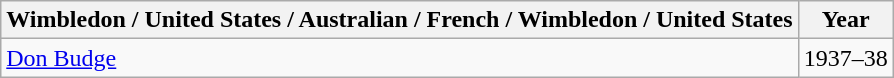<table class="wikitable">
<tr>
<th>Wimbledon / United States / Australian / French / Wimbledon / United States</th>
<th>Year</th>
</tr>
<tr>
<td> <a href='#'>Don Budge</a></td>
<td>1937–38</td>
</tr>
</table>
